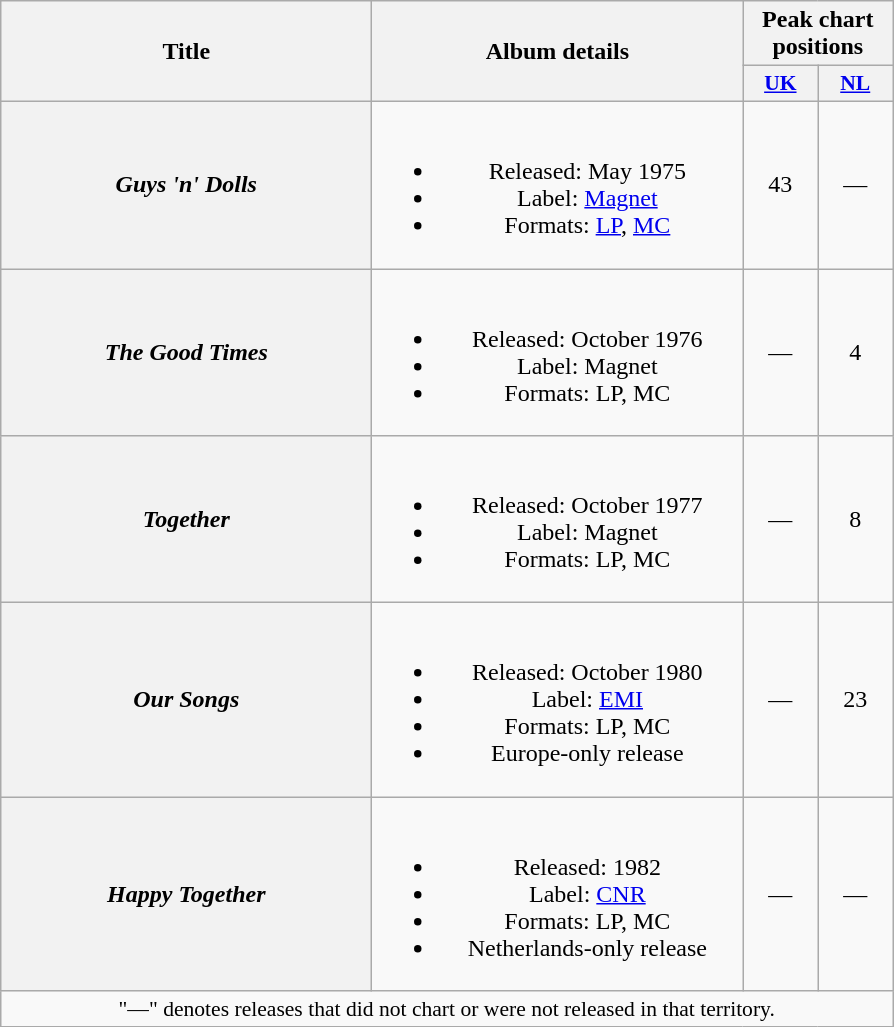<table class="wikitable plainrowheaders" style="text-align:center;">
<tr>
<th scope="col" rowspan="2" style="width:15em;">Title</th>
<th scope="col" rowspan="2" style="width:15em;">Album details</th>
<th colspan="2">Peak chart positions</th>
</tr>
<tr>
<th scope="col" style="width:3em;font-size:90%;"><a href='#'>UK</a><br></th>
<th scope="col" style="width:3em;font-size:90%;"><a href='#'>NL</a><br></th>
</tr>
<tr>
<th scope="row"><em>Guys 'n' Dolls</em></th>
<td><br><ul><li>Released: May 1975</li><li>Label: <a href='#'>Magnet</a></li><li>Formats: <a href='#'>LP</a>, <a href='#'>MC</a></li></ul></td>
<td>43</td>
<td>—</td>
</tr>
<tr>
<th scope="row"><em>The Good Times</em></th>
<td><br><ul><li>Released: October 1976</li><li>Label: Magnet</li><li>Formats: LP, MC</li></ul></td>
<td>—</td>
<td>4</td>
</tr>
<tr>
<th scope="row"><em>Together</em></th>
<td><br><ul><li>Released: October 1977</li><li>Label: Magnet</li><li>Formats: LP, MC</li></ul></td>
<td>—</td>
<td>8</td>
</tr>
<tr>
<th scope="row"><em>Our Songs</em></th>
<td><br><ul><li>Released: October 1980</li><li>Label: <a href='#'>EMI</a></li><li>Formats: LP, MC</li><li>Europe-only release</li></ul></td>
<td>—</td>
<td>23</td>
</tr>
<tr>
<th scope="row"><em>Happy Together</em></th>
<td><br><ul><li>Released: 1982</li><li>Label: <a href='#'>CNR</a></li><li>Formats: LP, MC</li><li>Netherlands-only release</li></ul></td>
<td>—</td>
<td>—</td>
</tr>
<tr>
<td colspan="4" style="font-size:90%">"—" denotes releases that did not chart or were not released in that territory.</td>
</tr>
</table>
